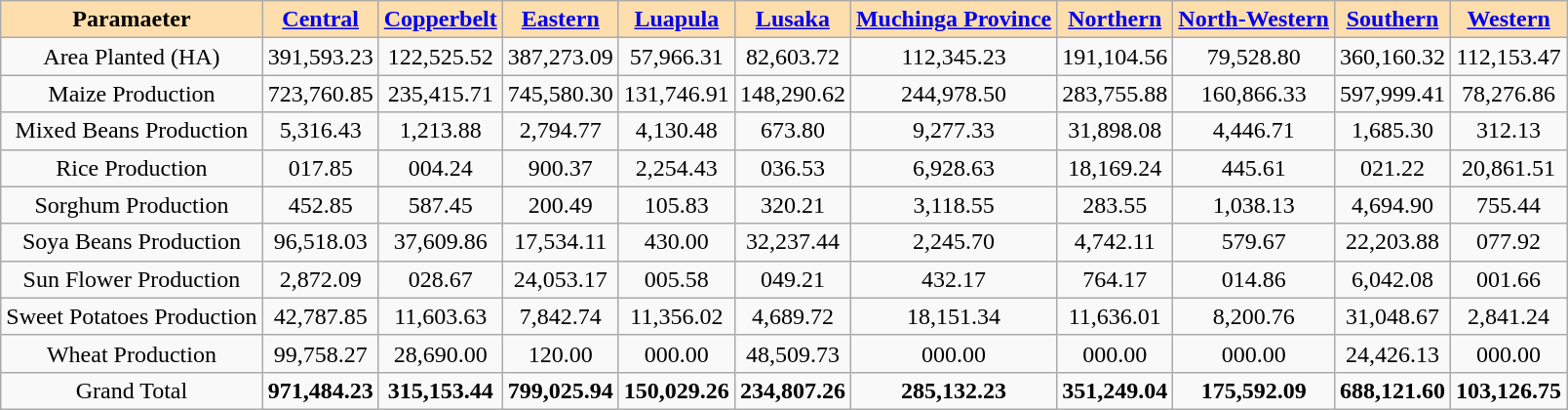<table class="wikitable sortable collapsible" style="text-align: center;">
<tr>
<th style="background:navajowhite;">Paramaeter</th>
<th style="background:navajowhite;"><a href='#'>Central</a></th>
<th style="background:navajowhite;"><a href='#'>Copperbelt</a></th>
<th style="background:navajowhite;"><a href='#'>Eastern</a></th>
<th style="background:navajowhite;"><a href='#'>Luapula</a></th>
<th style="background:navajowhite;"><a href='#'>Lusaka</a></th>
<th style="background:navajowhite;"><a href='#'>Muchinga Province</a></th>
<th style="background:navajowhite;"><a href='#'>Northern</a></th>
<th style="background:navajowhite;"><a href='#'>North-Western</a></th>
<th style="background:navajowhite;"><a href='#'>Southern</a></th>
<th style="background:navajowhite;"><a href='#'>Western</a></th>
</tr>
<tr>
<td>Area Planted (HA)</td>
<td>391,593.23</td>
<td>122,525.52</td>
<td>387,273.09</td>
<td>57,966.31</td>
<td>82,603.72</td>
<td>112,345.23</td>
<td>191,104.56</td>
<td>79,528.80</td>
<td>360,160.32</td>
<td>112,153.47</td>
</tr>
<tr>
<td>Maize Production</td>
<td>723,760.85</td>
<td>235,415.71</td>
<td>745,580.30</td>
<td>131,746.91</td>
<td>148,290.62</td>
<td>244,978.50</td>
<td>283,755.88</td>
<td>160,866.33</td>
<td>597,999.41</td>
<td>78,276.86</td>
</tr>
<tr>
<td>Mixed Beans Production</td>
<td>5,316.43</td>
<td>1,213.88</td>
<td>2,794.77</td>
<td>4,130.48</td>
<td>673.80</td>
<td>9,277.33</td>
<td>31,898.08</td>
<td>4,446.71</td>
<td>1,685.30</td>
<td>312.13</td>
</tr>
<tr>
<td>Rice Production</td>
<td>017.85</td>
<td>004.24</td>
<td>900.37</td>
<td>2,254.43</td>
<td>036.53</td>
<td>6,928.63</td>
<td>18,169.24</td>
<td>445.61</td>
<td>021.22</td>
<td>20,861.51</td>
</tr>
<tr>
<td>Sorghum Production</td>
<td>452.85</td>
<td>587.45</td>
<td>200.49</td>
<td>105.83</td>
<td>320.21</td>
<td>3,118.55</td>
<td>283.55</td>
<td>1,038.13</td>
<td>4,694.90</td>
<td>755.44</td>
</tr>
<tr>
<td>Soya Beans Production</td>
<td>96,518.03</td>
<td>37,609.86</td>
<td>17,534.11</td>
<td>430.00</td>
<td>32,237.44</td>
<td>2,245.70</td>
<td>4,742.11</td>
<td>579.67</td>
<td>22,203.88</td>
<td>077.92</td>
</tr>
<tr>
<td>Sun Flower Production</td>
<td>2,872.09</td>
<td>028.67</td>
<td>24,053.17</td>
<td>005.58</td>
<td>049.21</td>
<td>432.17</td>
<td>764.17</td>
<td>014.86</td>
<td>6,042.08</td>
<td>001.66</td>
</tr>
<tr>
<td>Sweet Potatoes Production</td>
<td>42,787.85</td>
<td>11,603.63</td>
<td>7,842.74</td>
<td>11,356.02</td>
<td>4,689.72</td>
<td>18,151.34</td>
<td>11,636.01</td>
<td>8,200.76</td>
<td>31,048.67</td>
<td>2,841.24</td>
</tr>
<tr>
<td>Wheat Production</td>
<td>99,758.27</td>
<td>28,690.00</td>
<td>120.00</td>
<td>000.00</td>
<td>48,509.73</td>
<td>000.00</td>
<td>000.00</td>
<td>000.00</td>
<td>24,426.13</td>
<td>000.00</td>
</tr>
<tr>
<td>Grand Total</td>
<td><strong>971,484.23</strong></td>
<td><strong>315,153.44</strong></td>
<td><strong>799,025.94</strong></td>
<td><strong>150,029.26</strong></td>
<td><strong>234,807.26</strong></td>
<td><strong>285,132.23</strong></td>
<td><strong>351,249.04</strong></td>
<td><strong>175,592.09</strong></td>
<td><strong>688,121.60</strong></td>
<td><strong>103,126.75</strong></td>
</tr>
</table>
